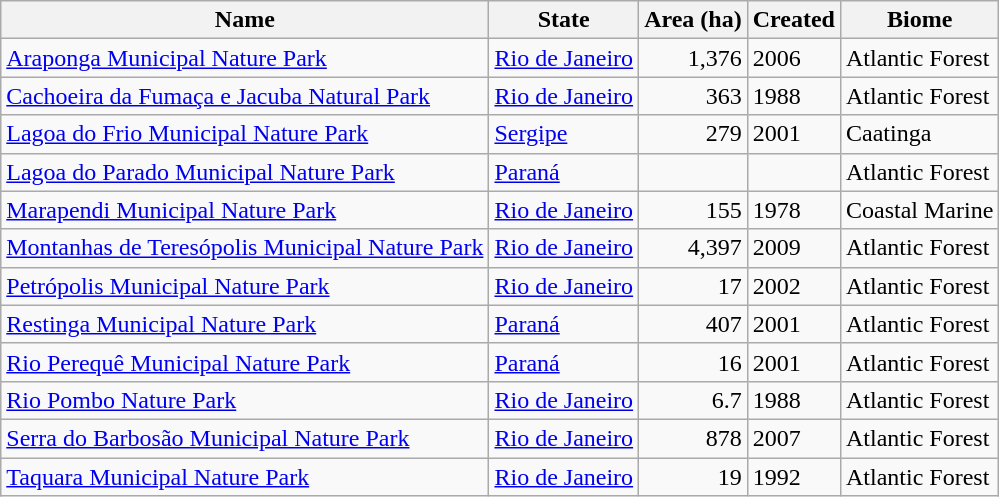<table class="wikitable sortable">
<tr>
<th>Name</th>
<th>State</th>
<th>Area (ha)</th>
<th>Created</th>
<th>Biome</th>
</tr>
<tr>
<td><a href='#'>Araponga Municipal Nature Park</a></td>
<td><a href='#'>Rio de Janeiro</a></td>
<td style="text-align:right;">1,376</td>
<td>2006</td>
<td>Atlantic Forest</td>
</tr>
<tr>
<td><a href='#'>Cachoeira da Fumaça e Jacuba Natural Park</a></td>
<td><a href='#'>Rio de Janeiro</a></td>
<td style="text-align:right;">363</td>
<td>1988</td>
<td>Atlantic Forest</td>
</tr>
<tr>
<td><a href='#'>Lagoa do Frio Municipal Nature Park</a></td>
<td><a href='#'>Sergipe</a></td>
<td style="text-align:right;">279</td>
<td>2001</td>
<td>Caatinga</td>
</tr>
<tr>
<td><a href='#'>Lagoa do Parado Municipal Nature Park</a></td>
<td><a href='#'>Paraná</a></td>
<td style="text-align:right;"></td>
<td></td>
<td>Atlantic Forest</td>
</tr>
<tr>
<td><a href='#'>Marapendi Municipal Nature Park </a></td>
<td><a href='#'>Rio de Janeiro</a></td>
<td style="text-align:right;">155</td>
<td>1978</td>
<td>Coastal Marine</td>
</tr>
<tr>
<td><a href='#'>Montanhas de Teresópolis Municipal Nature Park</a></td>
<td><a href='#'>Rio de Janeiro</a></td>
<td style="text-align:right;">4,397</td>
<td>2009</td>
<td>Atlantic Forest</td>
</tr>
<tr>
<td><a href='#'>Petrópolis Municipal Nature Park</a></td>
<td><a href='#'>Rio de Janeiro</a></td>
<td style="text-align:right;">17</td>
<td>2002</td>
<td>Atlantic Forest</td>
</tr>
<tr>
<td><a href='#'>Restinga Municipal Nature Park</a></td>
<td><a href='#'>Paraná</a></td>
<td style="text-align:right;">407</td>
<td>2001</td>
<td>Atlantic Forest</td>
</tr>
<tr>
<td><a href='#'>Rio Perequê Municipal Nature Park</a></td>
<td><a href='#'>Paraná</a></td>
<td style="text-align:right;">16</td>
<td>2001</td>
<td>Atlantic Forest</td>
</tr>
<tr>
<td><a href='#'>Rio Pombo Nature Park</a></td>
<td><a href='#'>Rio de Janeiro</a></td>
<td style="text-align:right;">6.7</td>
<td>1988</td>
<td>Atlantic Forest</td>
</tr>
<tr>
<td><a href='#'>Serra do Barbosão Municipal Nature Park</a></td>
<td><a href='#'>Rio de Janeiro</a></td>
<td style="text-align:right;">878</td>
<td>2007</td>
<td>Atlantic Forest</td>
</tr>
<tr>
<td><a href='#'>Taquara Municipal Nature Park</a></td>
<td><a href='#'>Rio de Janeiro</a></td>
<td style="text-align:right;">19</td>
<td>1992</td>
<td>Atlantic Forest</td>
</tr>
</table>
